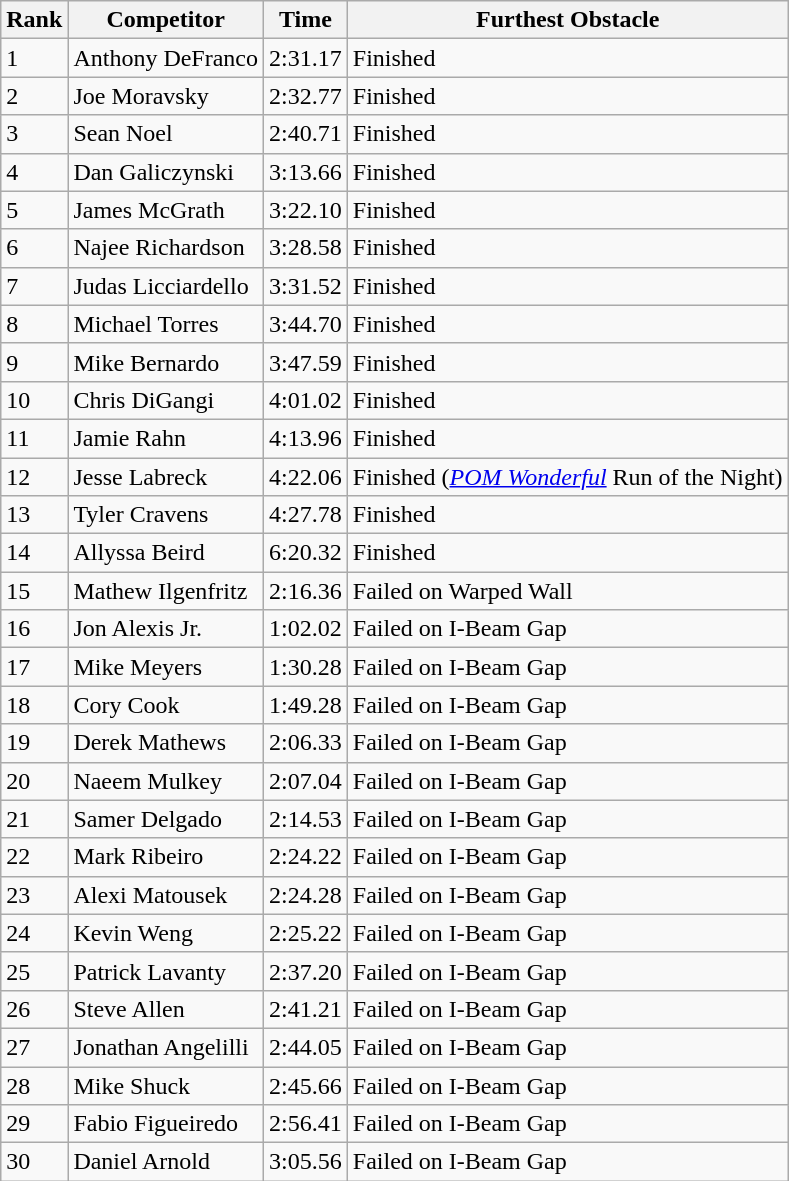<table class="wikitable sortable mw-collapsible">
<tr>
<th>Rank</th>
<th>Competitor</th>
<th>Time</th>
<th>Furthest Obstacle</th>
</tr>
<tr>
<td>1</td>
<td>Anthony DeFranco</td>
<td>2:31.17</td>
<td>Finished</td>
</tr>
<tr>
<td>2</td>
<td>Joe Moravsky</td>
<td>2:32.77</td>
<td>Finished</td>
</tr>
<tr>
<td>3</td>
<td>Sean Noel</td>
<td>2:40.71</td>
<td>Finished</td>
</tr>
<tr>
<td>4</td>
<td>Dan Galiczynski</td>
<td>3:13.66</td>
<td>Finished</td>
</tr>
<tr>
<td>5</td>
<td>James McGrath</td>
<td>3:22.10</td>
<td>Finished</td>
</tr>
<tr>
<td>6</td>
<td>Najee Richardson</td>
<td>3:28.58</td>
<td>Finished</td>
</tr>
<tr>
<td>7</td>
<td>Judas Licciardello</td>
<td>3:31.52</td>
<td>Finished</td>
</tr>
<tr>
<td>8</td>
<td>Michael Torres</td>
<td>3:44.70</td>
<td>Finished</td>
</tr>
<tr>
<td>9</td>
<td>Mike Bernardo</td>
<td>3:47.59</td>
<td>Finished</td>
</tr>
<tr>
<td>10</td>
<td>Chris DiGangi</td>
<td>4:01.02</td>
<td>Finished</td>
</tr>
<tr>
<td>11</td>
<td>Jamie Rahn</td>
<td>4:13.96</td>
<td>Finished</td>
</tr>
<tr>
<td>12</td>
<td>Jesse Labreck</td>
<td>4:22.06</td>
<td>Finished (<em><a href='#'>POM Wonderful</a></em> Run of the Night)</td>
</tr>
<tr>
<td>13</td>
<td>Tyler Cravens</td>
<td>4:27.78</td>
<td>Finished</td>
</tr>
<tr>
<td>14</td>
<td>Allyssa Beird</td>
<td>6:20.32</td>
<td>Finished</td>
</tr>
<tr>
<td>15</td>
<td>Mathew Ilgenfritz</td>
<td>2:16.36</td>
<td>Failed on Warped Wall</td>
</tr>
<tr>
<td>16</td>
<td>Jon Alexis Jr.</td>
<td>1:02.02</td>
<td>Failed on I-Beam Gap</td>
</tr>
<tr>
<td>17</td>
<td>Mike Meyers</td>
<td>1:30.28</td>
<td>Failed on I-Beam Gap</td>
</tr>
<tr>
<td>18</td>
<td>Cory Cook</td>
<td>1:49.28</td>
<td>Failed on I-Beam Gap</td>
</tr>
<tr>
<td>19</td>
<td>Derek Mathews</td>
<td>2:06.33</td>
<td>Failed on I-Beam Gap</td>
</tr>
<tr>
<td>20</td>
<td>Naeem Mulkey</td>
<td>2:07.04</td>
<td>Failed on I-Beam Gap</td>
</tr>
<tr>
<td>21</td>
<td>Samer Delgado</td>
<td>2:14.53</td>
<td>Failed on I-Beam Gap</td>
</tr>
<tr>
<td>22</td>
<td>Mark Ribeiro</td>
<td>2:24.22</td>
<td>Failed on I-Beam Gap</td>
</tr>
<tr>
<td>23</td>
<td>Alexi Matousek</td>
<td>2:24.28</td>
<td>Failed on I-Beam Gap</td>
</tr>
<tr>
<td>24</td>
<td>Kevin Weng</td>
<td>2:25.22</td>
<td>Failed on I-Beam Gap</td>
</tr>
<tr>
<td>25</td>
<td>Patrick Lavanty</td>
<td>2:37.20</td>
<td>Failed on I-Beam Gap</td>
</tr>
<tr>
<td>26</td>
<td>Steve Allen</td>
<td>2:41.21</td>
<td>Failed on I-Beam Gap</td>
</tr>
<tr>
<td>27</td>
<td>Jonathan Angelilli</td>
<td>2:44.05</td>
<td>Failed on I-Beam Gap</td>
</tr>
<tr>
<td>28</td>
<td>Mike Shuck</td>
<td>2:45.66</td>
<td>Failed on I-Beam Gap</td>
</tr>
<tr>
<td>29</td>
<td>Fabio Figueiredo</td>
<td>2:56.41</td>
<td>Failed on I-Beam Gap</td>
</tr>
<tr>
<td>30</td>
<td>Daniel Arnold</td>
<td>3:05.56</td>
<td>Failed on I-Beam Gap</td>
</tr>
</table>
